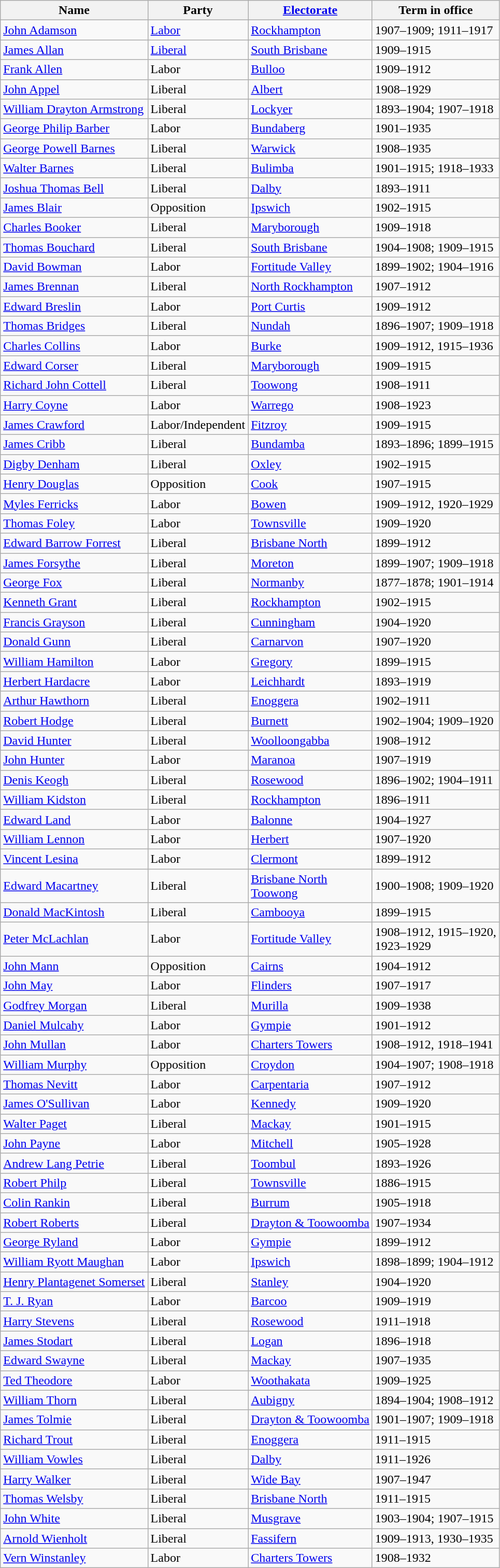<table class="wikitable sortable">
<tr>
<th>Name</th>
<th>Party</th>
<th><a href='#'>Electorate</a></th>
<th>Term in office</th>
</tr>
<tr>
<td><a href='#'>John Adamson</a></td>
<td><a href='#'>Labor</a></td>
<td><a href='#'>Rockhampton</a></td>
<td>1907–1909; 1911–1917</td>
</tr>
<tr>
<td><a href='#'>James Allan</a></td>
<td><a href='#'>Liberal</a></td>
<td><a href='#'>South Brisbane</a></td>
<td>1909–1915</td>
</tr>
<tr>
<td><a href='#'>Frank Allen</a></td>
<td>Labor</td>
<td><a href='#'>Bulloo</a></td>
<td>1909–1912</td>
</tr>
<tr>
<td><a href='#'>John Appel</a></td>
<td>Liberal</td>
<td><a href='#'>Albert</a></td>
<td>1908–1929</td>
</tr>
<tr>
<td><a href='#'>William Drayton Armstrong</a></td>
<td>Liberal</td>
<td><a href='#'>Lockyer</a></td>
<td>1893–1904; 1907–1918</td>
</tr>
<tr>
<td><a href='#'>George Philip Barber</a></td>
<td>Labor</td>
<td><a href='#'>Bundaberg</a></td>
<td>1901–1935</td>
</tr>
<tr>
<td><a href='#'>George Powell Barnes</a></td>
<td>Liberal</td>
<td><a href='#'>Warwick</a></td>
<td>1908–1935</td>
</tr>
<tr>
<td><a href='#'>Walter Barnes</a></td>
<td>Liberal</td>
<td><a href='#'>Bulimba</a></td>
<td>1901–1915; 1918–1933</td>
</tr>
<tr>
<td><a href='#'>Joshua Thomas Bell</a></td>
<td>Liberal</td>
<td><a href='#'>Dalby</a></td>
<td>1893–1911</td>
</tr>
<tr>
<td><a href='#'>James Blair</a></td>
<td>Opposition</td>
<td><a href='#'>Ipswich</a></td>
<td>1902–1915</td>
</tr>
<tr>
<td><a href='#'>Charles Booker</a></td>
<td>Liberal</td>
<td><a href='#'>Maryborough</a></td>
<td>1909–1918</td>
</tr>
<tr>
<td><a href='#'>Thomas Bouchard</a></td>
<td>Liberal</td>
<td><a href='#'>South Brisbane</a></td>
<td>1904–1908; 1909–1915</td>
</tr>
<tr>
<td><a href='#'>David Bowman</a></td>
<td>Labor</td>
<td><a href='#'>Fortitude Valley</a></td>
<td>1899–1902; 1904–1916</td>
</tr>
<tr>
<td><a href='#'>James Brennan</a></td>
<td>Liberal</td>
<td><a href='#'>North Rockhampton</a></td>
<td>1907–1912</td>
</tr>
<tr>
<td><a href='#'>Edward Breslin</a></td>
<td>Labor</td>
<td><a href='#'>Port Curtis</a></td>
<td>1909–1912</td>
</tr>
<tr>
<td><a href='#'>Thomas Bridges</a></td>
<td>Liberal</td>
<td><a href='#'>Nundah</a></td>
<td>1896–1907; 1909–1918</td>
</tr>
<tr>
<td><a href='#'>Charles Collins</a></td>
<td>Labor</td>
<td><a href='#'>Burke</a></td>
<td>1909–1912, 1915–1936</td>
</tr>
<tr>
<td><a href='#'>Edward Corser</a></td>
<td>Liberal</td>
<td><a href='#'>Maryborough</a></td>
<td>1909–1915</td>
</tr>
<tr>
<td><a href='#'>Richard John Cottell</a></td>
<td>Liberal</td>
<td><a href='#'>Toowong</a></td>
<td>1908–1911</td>
</tr>
<tr>
<td><a href='#'>Harry Coyne</a></td>
<td>Labor</td>
<td><a href='#'>Warrego</a></td>
<td>1908–1923</td>
</tr>
<tr>
<td><a href='#'>James Crawford</a></td>
<td>Labor/Independent </td>
<td><a href='#'>Fitzroy</a></td>
<td>1909–1915</td>
</tr>
<tr>
<td><a href='#'>James Cribb</a></td>
<td>Liberal</td>
<td><a href='#'>Bundamba</a></td>
<td>1893–1896; 1899–1915</td>
</tr>
<tr>
<td><a href='#'>Digby Denham</a></td>
<td>Liberal</td>
<td><a href='#'>Oxley</a></td>
<td>1902–1915</td>
</tr>
<tr>
<td><a href='#'>Henry Douglas</a></td>
<td>Opposition</td>
<td><a href='#'>Cook</a></td>
<td>1907–1915</td>
</tr>
<tr>
<td><a href='#'>Myles Ferricks</a></td>
<td>Labor</td>
<td><a href='#'>Bowen</a></td>
<td>1909–1912, 1920–1929</td>
</tr>
<tr>
<td><a href='#'>Thomas Foley</a></td>
<td>Labor</td>
<td><a href='#'>Townsville</a></td>
<td>1909–1920</td>
</tr>
<tr>
<td><a href='#'>Edward Barrow Forrest</a></td>
<td>Liberal</td>
<td><a href='#'>Brisbane North</a></td>
<td>1899–1912</td>
</tr>
<tr>
<td><a href='#'>James Forsythe</a></td>
<td>Liberal</td>
<td><a href='#'>Moreton</a></td>
<td>1899–1907; 1909–1918</td>
</tr>
<tr>
<td><a href='#'>George Fox</a></td>
<td>Liberal</td>
<td><a href='#'>Normanby</a></td>
<td>1877–1878; 1901–1914</td>
</tr>
<tr>
<td><a href='#'>Kenneth Grant</a></td>
<td>Liberal</td>
<td><a href='#'>Rockhampton</a></td>
<td>1902–1915</td>
</tr>
<tr>
<td><a href='#'>Francis Grayson</a></td>
<td>Liberal</td>
<td><a href='#'>Cunningham</a></td>
<td>1904–1920</td>
</tr>
<tr>
<td><a href='#'>Donald Gunn</a></td>
<td>Liberal</td>
<td><a href='#'>Carnarvon</a></td>
<td>1907–1920</td>
</tr>
<tr>
<td><a href='#'>William Hamilton</a></td>
<td>Labor</td>
<td><a href='#'>Gregory</a></td>
<td>1899–1915</td>
</tr>
<tr>
<td><a href='#'>Herbert Hardacre</a></td>
<td>Labor</td>
<td><a href='#'>Leichhardt</a></td>
<td>1893–1919</td>
</tr>
<tr>
<td><a href='#'>Arthur Hawthorn</a></td>
<td>Liberal</td>
<td><a href='#'>Enoggera</a></td>
<td>1902–1911</td>
</tr>
<tr>
<td><a href='#'>Robert Hodge</a></td>
<td>Liberal</td>
<td><a href='#'>Burnett</a></td>
<td>1902–1904; 1909–1920</td>
</tr>
<tr>
<td><a href='#'>David Hunter</a></td>
<td>Liberal</td>
<td><a href='#'>Woolloongabba</a></td>
<td>1908–1912</td>
</tr>
<tr>
<td><a href='#'>John Hunter</a></td>
<td>Labor</td>
<td><a href='#'>Maranoa</a></td>
<td>1907–1919</td>
</tr>
<tr>
<td><a href='#'>Denis Keogh</a></td>
<td>Liberal</td>
<td><a href='#'>Rosewood</a></td>
<td>1896–1902; 1904–1911</td>
</tr>
<tr>
<td><a href='#'>William Kidston</a></td>
<td>Liberal</td>
<td><a href='#'>Rockhampton</a></td>
<td>1896–1911</td>
</tr>
<tr>
<td><a href='#'>Edward Land</a></td>
<td>Labor</td>
<td><a href='#'>Balonne</a></td>
<td>1904–1927</td>
</tr>
<tr>
<td><a href='#'>William Lennon</a></td>
<td>Labor</td>
<td><a href='#'>Herbert</a></td>
<td>1907–1920</td>
</tr>
<tr>
<td><a href='#'>Vincent Lesina</a></td>
<td>Labor</td>
<td><a href='#'>Clermont</a></td>
<td>1899–1912</td>
</tr>
<tr>
<td><a href='#'>Edward Macartney</a></td>
<td>Liberal</td>
<td><a href='#'>Brisbane North</a><br><a href='#'>Toowong</a></td>
<td>1900–1908; 1909–1920</td>
</tr>
<tr>
<td><a href='#'>Donald MacKintosh</a></td>
<td>Liberal</td>
<td><a href='#'>Cambooya</a></td>
<td>1899–1915</td>
</tr>
<tr>
<td><a href='#'>Peter McLachlan</a></td>
<td>Labor</td>
<td><a href='#'>Fortitude Valley</a></td>
<td>1908–1912, 1915–1920,<br>1923–1929</td>
</tr>
<tr>
<td><a href='#'>John Mann</a></td>
<td>Opposition</td>
<td><a href='#'>Cairns</a></td>
<td>1904–1912</td>
</tr>
<tr>
<td><a href='#'>John May</a></td>
<td>Labor</td>
<td><a href='#'>Flinders</a></td>
<td>1907–1917</td>
</tr>
<tr>
<td><a href='#'>Godfrey Morgan</a></td>
<td>Liberal</td>
<td><a href='#'>Murilla</a></td>
<td>1909–1938</td>
</tr>
<tr>
<td><a href='#'>Daniel Mulcahy</a></td>
<td>Labor</td>
<td><a href='#'>Gympie</a></td>
<td>1901–1912</td>
</tr>
<tr>
<td><a href='#'>John Mullan</a></td>
<td>Labor</td>
<td><a href='#'>Charters Towers</a></td>
<td>1908–1912, 1918–1941</td>
</tr>
<tr>
<td><a href='#'>William Murphy</a></td>
<td>Opposition</td>
<td><a href='#'>Croydon</a></td>
<td>1904–1907; 1908–1918</td>
</tr>
<tr>
<td><a href='#'>Thomas Nevitt</a></td>
<td>Labor</td>
<td><a href='#'>Carpentaria</a></td>
<td>1907–1912</td>
</tr>
<tr>
<td><a href='#'>James O'Sullivan</a></td>
<td>Labor</td>
<td><a href='#'>Kennedy</a></td>
<td>1909–1920</td>
</tr>
<tr>
<td><a href='#'>Walter Paget</a></td>
<td>Liberal</td>
<td><a href='#'>Mackay</a></td>
<td>1901–1915</td>
</tr>
<tr>
<td><a href='#'>John Payne</a></td>
<td>Labor</td>
<td><a href='#'>Mitchell</a></td>
<td>1905–1928</td>
</tr>
<tr>
<td><a href='#'>Andrew Lang Petrie</a></td>
<td>Liberal</td>
<td><a href='#'>Toombul</a></td>
<td>1893–1926</td>
</tr>
<tr>
<td><a href='#'>Robert Philp</a></td>
<td>Liberal</td>
<td><a href='#'>Townsville</a></td>
<td>1886–1915</td>
</tr>
<tr>
<td><a href='#'>Colin Rankin</a></td>
<td>Liberal</td>
<td><a href='#'>Burrum</a></td>
<td>1905–1918</td>
</tr>
<tr>
<td><a href='#'>Robert Roberts</a></td>
<td>Liberal</td>
<td><a href='#'>Drayton & Toowoomba</a></td>
<td>1907–1934</td>
</tr>
<tr>
<td><a href='#'>George Ryland</a></td>
<td>Labor</td>
<td><a href='#'>Gympie</a></td>
<td>1899–1912</td>
</tr>
<tr>
<td><a href='#'>William Ryott Maughan</a></td>
<td>Labor</td>
<td><a href='#'>Ipswich</a></td>
<td>1898–1899; 1904–1912</td>
</tr>
<tr>
<td><a href='#'>Henry Plantagenet Somerset</a></td>
<td>Liberal</td>
<td><a href='#'>Stanley</a></td>
<td>1904–1920</td>
</tr>
<tr>
<td><a href='#'>T. J. Ryan</a></td>
<td>Labor</td>
<td><a href='#'>Barcoo</a></td>
<td>1909–1919</td>
</tr>
<tr>
<td><a href='#'>Harry Stevens</a></td>
<td>Liberal</td>
<td><a href='#'>Rosewood</a></td>
<td>1911–1918</td>
</tr>
<tr>
<td><a href='#'>James Stodart</a></td>
<td>Liberal</td>
<td><a href='#'>Logan</a></td>
<td>1896–1918</td>
</tr>
<tr>
<td><a href='#'>Edward Swayne</a></td>
<td>Liberal</td>
<td><a href='#'>Mackay</a></td>
<td>1907–1935</td>
</tr>
<tr>
<td><a href='#'>Ted Theodore</a></td>
<td>Labor</td>
<td><a href='#'>Woothakata</a></td>
<td>1909–1925</td>
</tr>
<tr>
<td><a href='#'>William Thorn</a></td>
<td>Liberal</td>
<td><a href='#'>Aubigny</a></td>
<td>1894–1904; 1908–1912</td>
</tr>
<tr>
<td><a href='#'>James Tolmie</a></td>
<td>Liberal</td>
<td><a href='#'>Drayton & Toowoomba</a></td>
<td>1901–1907; 1909–1918</td>
</tr>
<tr>
<td><a href='#'>Richard Trout</a></td>
<td>Liberal</td>
<td><a href='#'>Enoggera</a></td>
<td>1911–1915</td>
</tr>
<tr>
<td><a href='#'>William Vowles</a></td>
<td>Liberal</td>
<td><a href='#'>Dalby</a></td>
<td>1911–1926</td>
</tr>
<tr>
<td><a href='#'>Harry Walker</a></td>
<td>Liberal</td>
<td><a href='#'>Wide Bay</a></td>
<td>1907–1947</td>
</tr>
<tr>
<td><a href='#'>Thomas Welsby</a></td>
<td>Liberal</td>
<td><a href='#'>Brisbane North</a></td>
<td>1911–1915</td>
</tr>
<tr>
<td><a href='#'>John White</a></td>
<td>Liberal</td>
<td><a href='#'>Musgrave</a></td>
<td>1903–1904; 1907–1915</td>
</tr>
<tr>
<td><a href='#'>Arnold Wienholt</a></td>
<td>Liberal</td>
<td><a href='#'>Fassifern</a></td>
<td>1909–1913, 1930–1935</td>
</tr>
<tr>
<td><a href='#'>Vern Winstanley</a></td>
<td>Labor</td>
<td><a href='#'>Charters Towers</a></td>
<td>1908–1932</td>
</tr>
</table>
